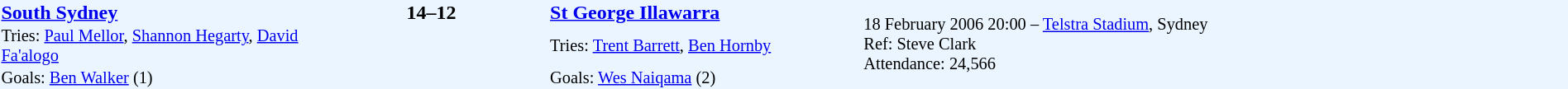<table cellspacing="0"  style="width:100%; background:#ebf5ff;">
<tr>
<td style="width:20%; text-align:left;"><strong><a href='#'>South Sydney</a></strong></td>
<td style="text-align:center; width:15%;"><strong>14–12</strong></td>
<td style="width:20%; text-align:left;"><strong><a href='#'>St George Illawarra</a></strong></td>
<td style=font-size:85% rowspan=3>18 February 2006 20:00 – <a href='#'>Telstra Stadium</a>, Sydney<br>Ref: Steve Clark <br>Attendance: 24,566</td>
</tr>
<tr style=font-size:85%>
<td align="left">Tries:  <a href='#'>Paul Mellor</a>, <a href='#'>Shannon Hegarty</a>, <a href='#'>David Fa'alogo</a></td>
<td></td>
<td>Tries: <a href='#'>Trent Barrett</a>, <a href='#'>Ben Hornby</a></td>
</tr>
<tr style=font-size:85%>
<td align="left">Goals: <a href='#'>Ben Walker</a> (1)</td>
<td></td>
<td align="left">Goals: <a href='#'>Wes Naiqama</a> (2)</td>
</tr>
</table>
